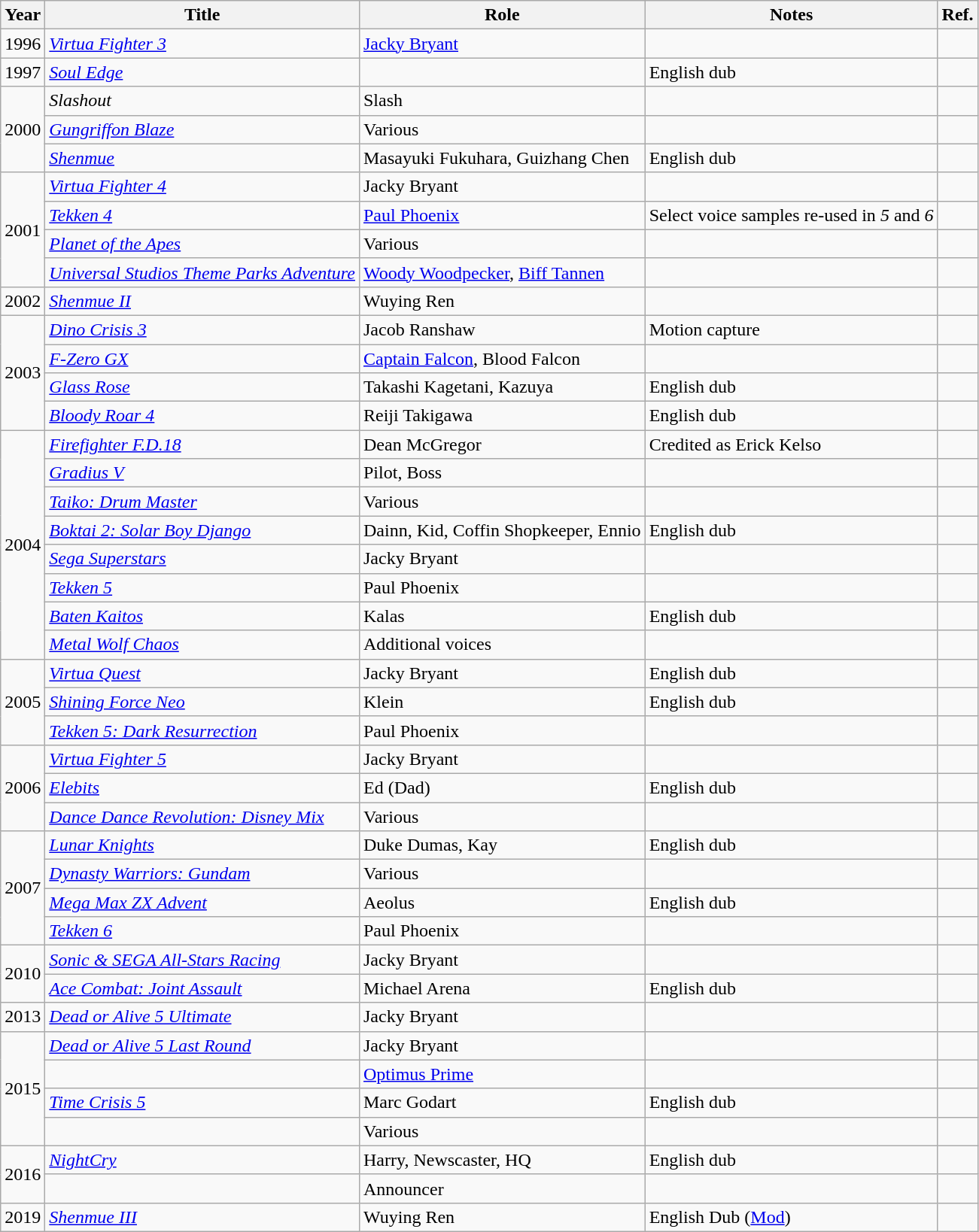<table class="wikitable">
<tr>
<th>Year</th>
<th>Title</th>
<th>Role</th>
<th>Notes</th>
<th>Ref.</th>
</tr>
<tr>
<td>1996</td>
<td><em><a href='#'>Virtua Fighter 3</a></em></td>
<td><a href='#'>Jacky Bryant</a></td>
<td></td>
<td></td>
</tr>
<tr>
<td>1997</td>
<td><em><a href='#'>Soul Edge</a></em></td>
<td></td>
<td>English dub</td>
<td></td>
</tr>
<tr>
<td rowspan="3">2000</td>
<td><em>Slashout</em></td>
<td>Slash</td>
<td></td>
<td></td>
</tr>
<tr>
<td><em><a href='#'>Gungriffon Blaze</a></em></td>
<td>Various</td>
<td></td>
<td></td>
</tr>
<tr>
<td><em><a href='#'>Shenmue</a></em></td>
<td>Masayuki Fukuhara, Guizhang Chen</td>
<td>English dub</td>
<td></td>
</tr>
<tr>
<td rowspan="4">2001</td>
<td><em><a href='#'>Virtua Fighter 4</a></em></td>
<td>Jacky Bryant</td>
<td></td>
<td></td>
</tr>
<tr>
<td><em><a href='#'>Tekken 4</a></em></td>
<td><a href='#'>Paul Phoenix</a></td>
<td>Select voice samples re-used in <em>5</em> and <em>6</em></td>
<td></td>
</tr>
<tr>
<td><em><a href='#'>Planet of the Apes</a></em></td>
<td>Various</td>
<td></td>
<td></td>
</tr>
<tr>
<td><em><a href='#'>Universal Studios Theme Parks Adventure</a></em></td>
<td><a href='#'>Woody Woodpecker</a>, <a href='#'>Biff Tannen</a></td>
<td></td>
<td></td>
</tr>
<tr>
<td>2002</td>
<td><em><a href='#'>Shenmue II</a></em></td>
<td>Wuying Ren</td>
<td></td>
<td></td>
</tr>
<tr>
<td rowspan="4">2003</td>
<td><em><a href='#'>Dino Crisis 3</a></em></td>
<td>Jacob Ranshaw</td>
<td>Motion capture</td>
<td></td>
</tr>
<tr>
<td><em><a href='#'>F-Zero GX</a></em></td>
<td><a href='#'>Captain Falcon</a>, Blood Falcon</td>
<td></td>
<td></td>
</tr>
<tr>
<td><em><a href='#'>Glass Rose</a></em></td>
<td>Takashi Kagetani, Kazuya</td>
<td>English dub</td>
<td></td>
</tr>
<tr>
<td><em><a href='#'>Bloody Roar 4</a></em></td>
<td>Reiji Takigawa</td>
<td>English dub</td>
<td></td>
</tr>
<tr>
<td rowspan="8">2004</td>
<td><em><a href='#'>Firefighter F.D.18</a></em></td>
<td>Dean McGregor</td>
<td>Credited as Erick Kelso</td>
<td></td>
</tr>
<tr>
<td><em><a href='#'>Gradius V</a></em></td>
<td>Pilot, Boss</td>
<td></td>
<td></td>
</tr>
<tr>
<td><em><a href='#'>Taiko: Drum Master</a></em></td>
<td>Various</td>
<td></td>
<td></td>
</tr>
<tr>
<td><em><a href='#'>Boktai 2: Solar Boy Django</a></em></td>
<td>Dainn, Kid, Coffin Shopkeeper, Ennio</td>
<td>English dub</td>
<td></td>
</tr>
<tr>
<td><em><a href='#'>Sega Superstars</a></em></td>
<td>Jacky Bryant</td>
<td></td>
<td></td>
</tr>
<tr>
<td><em><a href='#'>Tekken 5</a></em></td>
<td>Paul Phoenix</td>
<td></td>
<td></td>
</tr>
<tr>
<td><em><a href='#'>Baten Kaitos</a></em></td>
<td>Kalas</td>
<td>English dub</td>
<td></td>
</tr>
<tr>
<td><em><a href='#'>Metal Wolf Chaos</a></em></td>
<td>Additional voices</td>
<td></td>
<td></td>
</tr>
<tr>
<td rowspan="3">2005</td>
<td><em><a href='#'>Virtua Quest</a></em></td>
<td>Jacky Bryant</td>
<td>English dub</td>
<td></td>
</tr>
<tr>
<td><em><a href='#'>Shining Force Neo</a></em></td>
<td>Klein</td>
<td>English dub</td>
<td></td>
</tr>
<tr>
<td><em><a href='#'>Tekken 5: Dark Resurrection</a></em></td>
<td>Paul Phoenix</td>
<td></td>
<td></td>
</tr>
<tr>
<td rowspan="3">2006</td>
<td><em><a href='#'>Virtua Fighter 5</a></em></td>
<td>Jacky Bryant</td>
<td></td>
<td></td>
</tr>
<tr>
<td><em><a href='#'>Elebits</a></em></td>
<td>Ed (Dad)</td>
<td>English dub</td>
<td></td>
</tr>
<tr>
<td><em><a href='#'>Dance Dance Revolution: Disney Mix</a></em></td>
<td>Various</td>
<td></td>
<td></td>
</tr>
<tr>
<td rowspan="4">2007</td>
<td><em><a href='#'>Lunar Knights</a></em></td>
<td>Duke Dumas, Kay</td>
<td>English dub</td>
<td></td>
</tr>
<tr>
<td><em><a href='#'>Dynasty Warriors: Gundam</a></em></td>
<td>Various</td>
<td></td>
<td></td>
</tr>
<tr>
<td><em><a href='#'>Mega Max ZX Advent</a></em></td>
<td>Aeolus</td>
<td>English dub</td>
<td></td>
</tr>
<tr>
<td><em><a href='#'>Tekken 6</a></em></td>
<td>Paul Phoenix</td>
<td></td>
<td></td>
</tr>
<tr>
<td rowspan="2">2010</td>
<td><em><a href='#'>Sonic & SEGA All-Stars Racing</a></em></td>
<td>Jacky Bryant</td>
<td></td>
<td></td>
</tr>
<tr>
<td><em><a href='#'>Ace Combat: Joint Assault</a></em></td>
<td>Michael Arena</td>
<td>English dub</td>
<td></td>
</tr>
<tr>
<td>2013</td>
<td><em><a href='#'>Dead or Alive 5 Ultimate</a></em></td>
<td>Jacky Bryant</td>
<td></td>
<td></td>
</tr>
<tr>
<td rowspan="4">2015</td>
<td><em><a href='#'>Dead or Alive 5 Last Round</a></em></td>
<td>Jacky Bryant</td>
<td></td>
<td></td>
</tr>
<tr>
<td><em></em></td>
<td><a href='#'>Optimus Prime</a></td>
<td></td>
<td></td>
</tr>
<tr>
<td><em><a href='#'>Time Crisis 5</a></em></td>
<td>Marc Godart</td>
<td>English dub</td>
<td></td>
</tr>
<tr>
<td><em></em></td>
<td>Various</td>
<td></td>
<td></td>
</tr>
<tr>
<td rowspan="2">2016</td>
<td><em><a href='#'>NightCry</a></em></td>
<td>Harry, Newscaster, HQ</td>
<td>English dub</td>
<td></td>
</tr>
<tr>
<td><em></em></td>
<td>Announcer</td>
<td></td>
</tr>
<tr>
<td>2019</td>
<td><em><a href='#'>Shenmue III</a></em></td>
<td>Wuying Ren</td>
<td>English Dub (<a href='#'>Mod</a>)</td>
<td></td>
</tr>
</table>
